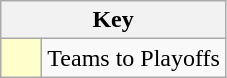<table class="wikitable" style="text-align: center;">
<tr>
<th colspan=2>Key</th>
</tr>
<tr>
<td style="background:#ffffcc; width:20px;"></td>
<td align=left>Teams to Playoffs</td>
</tr>
</table>
